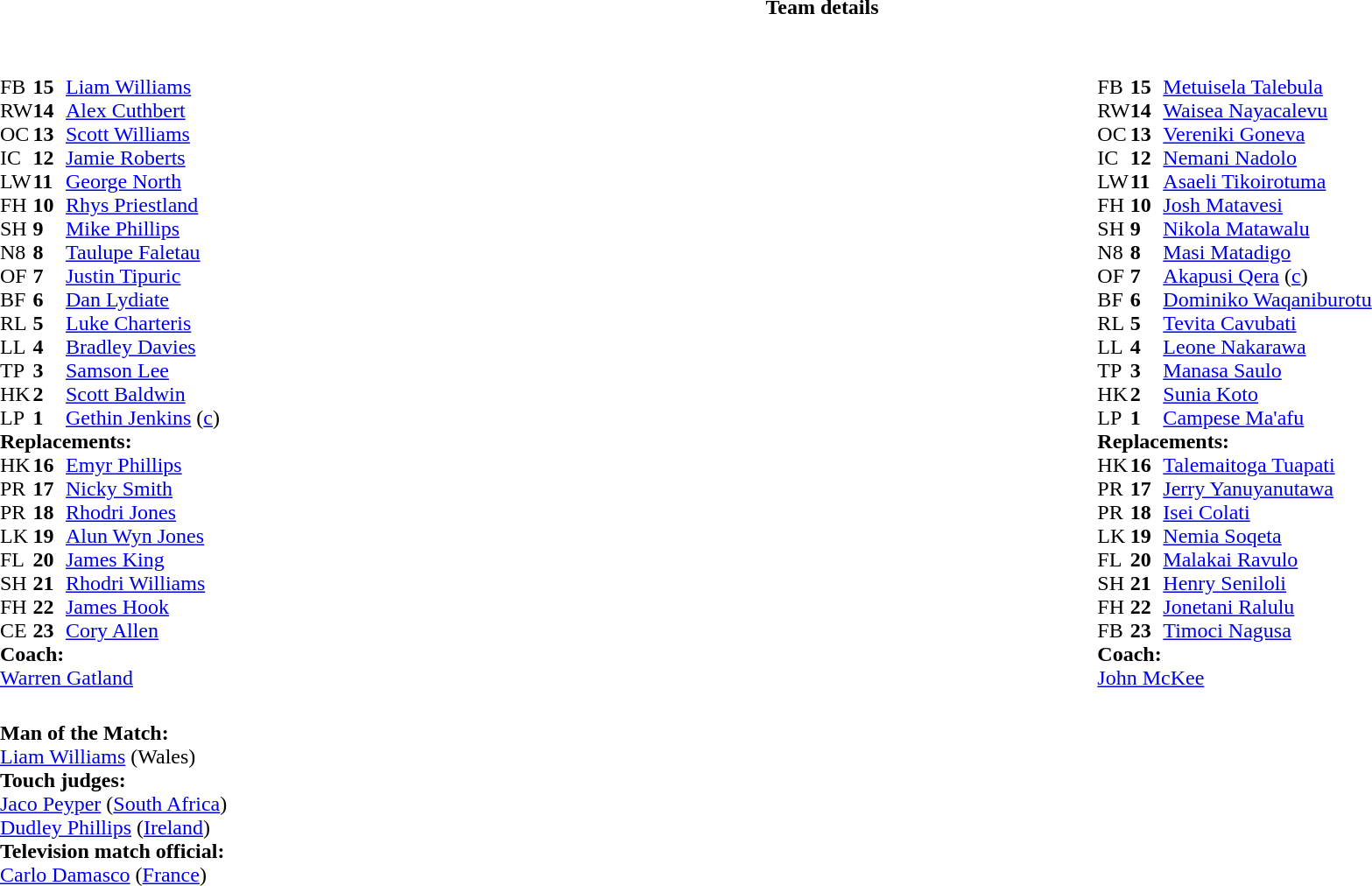<table border="0" width="100%" class="collapsible collapsed">
<tr>
<th>Team details</th>
</tr>
<tr>
<td><br><table width="100%">
<tr>
<td valign="top" width="50%"><br><table style="font-size: 100%" cellspacing="0" cellpadding="0">
<tr>
<th width="25"></th>
<th width="25"></th>
</tr>
<tr>
<td>FB</td>
<td><strong>15</strong></td>
<td><a href='#'>Liam Williams</a></td>
</tr>
<tr>
<td>RW</td>
<td><strong>14</strong></td>
<td><a href='#'>Alex Cuthbert</a></td>
</tr>
<tr>
<td>OC</td>
<td><strong>13</strong></td>
<td><a href='#'>Scott Williams</a></td>
</tr>
<tr>
<td>IC</td>
<td><strong>12</strong></td>
<td><a href='#'>Jamie Roberts</a></td>
</tr>
<tr>
<td>LW</td>
<td><strong>11</strong></td>
<td><a href='#'>George North</a></td>
</tr>
<tr>
<td>FH</td>
<td><strong>10</strong></td>
<td><a href='#'>Rhys Priestland</a></td>
</tr>
<tr>
<td>SH</td>
<td><strong>9</strong></td>
<td><a href='#'>Mike Phillips</a></td>
</tr>
<tr>
<td>N8</td>
<td><strong>8</strong></td>
<td><a href='#'>Taulupe Faletau</a></td>
</tr>
<tr>
<td>OF</td>
<td><strong>7</strong></td>
<td><a href='#'>Justin Tipuric</a></td>
</tr>
<tr>
<td>BF</td>
<td><strong>6</strong></td>
<td><a href='#'>Dan Lydiate</a></td>
<td></td>
<td></td>
</tr>
<tr>
<td>RL</td>
<td><strong>5</strong></td>
<td><a href='#'>Luke Charteris</a></td>
<td></td>
<td></td>
</tr>
<tr>
<td>LL</td>
<td><strong>4</strong></td>
<td><a href='#'>Bradley Davies</a></td>
</tr>
<tr>
<td>TP</td>
<td><strong>3</strong></td>
<td><a href='#'>Samson Lee</a></td>
<td></td>
<td></td>
</tr>
<tr>
<td>HK</td>
<td><strong>2</strong></td>
<td><a href='#'>Scott Baldwin</a></td>
</tr>
<tr>
<td>LP</td>
<td><strong>1</strong></td>
<td><a href='#'>Gethin Jenkins</a> (<a href='#'>c</a>)</td>
<td></td>
<td></td>
</tr>
<tr>
<td colspan=3><strong>Replacements:</strong></td>
</tr>
<tr>
<td>HK</td>
<td><strong>16</strong></td>
<td><a href='#'>Emyr Phillips</a></td>
</tr>
<tr>
<td>PR</td>
<td><strong>17</strong></td>
<td><a href='#'>Nicky Smith</a></td>
<td></td>
<td></td>
</tr>
<tr>
<td>PR</td>
<td><strong>18</strong></td>
<td><a href='#'>Rhodri Jones</a></td>
<td></td>
<td></td>
</tr>
<tr>
<td>LK</td>
<td><strong>19</strong></td>
<td><a href='#'>Alun Wyn Jones</a></td>
<td></td>
<td></td>
</tr>
<tr>
<td>FL</td>
<td><strong>20</strong></td>
<td><a href='#'>James King</a></td>
<td></td>
<td></td>
</tr>
<tr>
<td>SH</td>
<td><strong>21</strong></td>
<td><a href='#'>Rhodri Williams</a></td>
</tr>
<tr>
<td>FH</td>
<td><strong>22</strong></td>
<td><a href='#'>James Hook</a></td>
</tr>
<tr>
<td>CE</td>
<td><strong>23</strong></td>
<td><a href='#'>Cory Allen</a></td>
</tr>
<tr>
<td colspan=3><strong>Coach:</strong></td>
</tr>
<tr>
<td colspan="4"> <a href='#'>Warren Gatland</a></td>
</tr>
</table>
</td>
<td valign="top" width="50%"><br><table style="font-size: 100%" cellspacing="0" cellpadding="0" align="center">
<tr>
<th width="25"></th>
<th width="25"></th>
</tr>
<tr>
<td>FB</td>
<td><strong>15</strong></td>
<td><a href='#'>Metuisela Talebula</a></td>
</tr>
<tr>
<td>RW</td>
<td><strong>14</strong></td>
<td><a href='#'>Waisea Nayacalevu</a></td>
</tr>
<tr>
<td>OC</td>
<td><strong>13</strong></td>
<td><a href='#'>Vereniki Goneva</a></td>
<td></td>
<td></td>
</tr>
<tr>
<td>IC</td>
<td><strong>12</strong></td>
<td><a href='#'>Nemani Nadolo</a></td>
</tr>
<tr>
<td>LW</td>
<td><strong>11</strong></td>
<td><a href='#'>Asaeli Tikoirotuma</a></td>
</tr>
<tr>
<td>FH</td>
<td><strong>10</strong></td>
<td><a href='#'>Josh Matavesi</a></td>
</tr>
<tr>
<td>SH</td>
<td><strong>9</strong></td>
<td><a href='#'>Nikola Matawalu</a></td>
<td></td>
<td></td>
</tr>
<tr>
<td>N8</td>
<td><strong>8</strong></td>
<td><a href='#'>Masi Matadigo</a></td>
<td></td>
<td></td>
<td></td>
<td></td>
</tr>
<tr>
<td>OF</td>
<td><strong>7</strong></td>
<td><a href='#'>Akapusi Qera</a> (<a href='#'>c</a>)</td>
</tr>
<tr>
<td>BF</td>
<td><strong>6</strong></td>
<td><a href='#'>Dominiko Waqaniburotu</a></td>
<td></td>
<td></td>
</tr>
<tr>
<td>RL</td>
<td><strong>5</strong></td>
<td><a href='#'>Tevita Cavubati</a></td>
</tr>
<tr>
<td>LL</td>
<td><strong>4</strong></td>
<td><a href='#'>Leone Nakarawa</a></td>
<td></td>
<td></td>
</tr>
<tr>
<td>TP</td>
<td><strong>3</strong></td>
<td><a href='#'>Manasa Saulo</a></td>
<td></td>
<td></td>
</tr>
<tr>
<td>HK</td>
<td><strong>2</strong></td>
<td><a href='#'>Sunia Koto</a></td>
</tr>
<tr>
<td>LP</td>
<td><strong>1</strong></td>
<td><a href='#'>Campese Ma'afu</a></td>
<td> </td>
</tr>
<tr>
<td colspan=3><strong>Replacements:</strong></td>
</tr>
<tr>
<td>HK</td>
<td><strong>16</strong></td>
<td><a href='#'>Talemaitoga Tuapati</a></td>
</tr>
<tr>
<td>PR</td>
<td><strong>17</strong></td>
<td><a href='#'>Jerry Yanuyanutawa</a></td>
<td></td>
<td></td>
<td></td>
<td></td>
</tr>
<tr>
<td>PR</td>
<td><strong>18</strong></td>
<td><a href='#'>Isei Colati</a></td>
<td></td>
<td></td>
</tr>
<tr>
<td>LK</td>
<td><strong>19</strong></td>
<td><a href='#'>Nemia Soqeta</a></td>
<td></td>
<td></td>
</tr>
<tr>
<td>FL</td>
<td><strong>20</strong></td>
<td><a href='#'>Malakai Ravulo</a></td>
<td></td>
<td></td>
</tr>
<tr>
<td>SH</td>
<td><strong>21</strong></td>
<td><a href='#'>Henry Seniloli</a></td>
<td></td>
<td></td>
</tr>
<tr>
<td>FH</td>
<td><strong>22</strong></td>
<td><a href='#'>Jonetani Ralulu</a></td>
</tr>
<tr>
<td>FB</td>
<td><strong>23</strong></td>
<td><a href='#'>Timoci Nagusa</a></td>
<td></td>
<td></td>
</tr>
<tr>
<td colspan=3><strong>Coach:</strong></td>
</tr>
<tr>
<td colspan="4"> <a href='#'>John McKee</a></td>
</tr>
</table>
</td>
</tr>
</table>
<table width=100% style="font-size: 100%">
<tr>
<td><br><strong>Man of the Match:</strong>
<br><a href='#'>Liam Williams</a> (Wales)<br><strong>Touch judges:</strong>
<br><a href='#'>Jaco Peyper</a> (<a href='#'>South Africa</a>)
<br><a href='#'>Dudley Phillips</a> (<a href='#'>Ireland</a>)
<br><strong>Television match official:</strong>
<br><a href='#'>Carlo Damasco</a> (<a href='#'>France</a>)</td>
</tr>
</table>
</td>
</tr>
</table>
